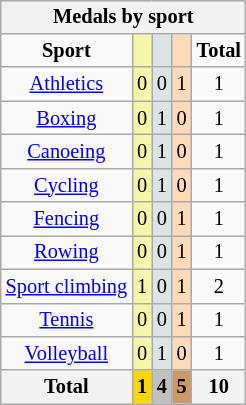<table class="wikitable" style="text-align:center; font-size:85%; float:right">
<tr style="background:#efefef;">
<th colspan=7><strong>Medals by sport</strong></th>
</tr>
<tr>
<td><strong>Sport</strong></td>
<td style="background:#f7f6a8;"></td>
<td style="background:#dce5e5;"></td>
<td style="background:#ffdab9;"></td>
<td><strong>Total</strong></td>
</tr>
<tr>
<td><a href='#'>Athletics</a></td>
<td style="background:#f7f6a8;">0</td>
<td style="background:#dce5e5;">0</td>
<td style="background:#ffdab9;">1</td>
<td>1</td>
</tr>
<tr>
<td><a href='#'>Boxing</a></td>
<td style="background:#f7f6a8;">0</td>
<td style="background:#dce5e5;">1</td>
<td style="background:#ffdab9;">0</td>
<td>1</td>
</tr>
<tr>
<td><a href='#'>Canoeing</a></td>
<td style="background:#f7f6a8;">0</td>
<td style="background:#dce5e5;">1</td>
<td style="background:#ffdab9;">0</td>
<td>1</td>
</tr>
<tr>
<td><a href='#'>Cycling</a></td>
<td style="background:#f7f6a8;">0</td>
<td style="background:#dce5e5;">1</td>
<td style="background:#ffdab9;">0</td>
<td>1</td>
</tr>
<tr>
<td><a href='#'>Fencing</a></td>
<td style="background:#f7f6a8;">0</td>
<td style="background:#dce5e5;">0</td>
<td style="background:#ffdab9;">1</td>
<td>1</td>
</tr>
<tr>
<td><a href='#'>Rowing</a></td>
<td style="background:#f7f6a8;">0</td>
<td style="background:#dce5e5;">0</td>
<td style="background:#ffdab9;">1</td>
<td>1</td>
</tr>
<tr>
<td><a href='#'>Sport climbing</a></td>
<td style="background:#f7f6a8;">1</td>
<td style="background:#dce5e5;">0</td>
<td style="background:#ffdab9;">1</td>
<td>2</td>
</tr>
<tr>
<td><a href='#'>Tennis</a></td>
<td style="background:#f7f6a8;">0</td>
<td style="background:#dce5e5;">0</td>
<td style="background:#ffdab9;">1</td>
<td>1</td>
</tr>
<tr>
<td><a href='#'>Volleyball</a></td>
<td style="background:#f7f6a8;">0</td>
<td style="background:#dce5e5;">1</td>
<td style="background:#ffdab9;">0</td>
<td>1</td>
</tr>
<tr>
<th>Total</th>
<th style="background:gold;">1</th>
<th style="background:silver;">4</th>
<th style="background:#c96;">5</th>
<th>10</th>
</tr>
</table>
